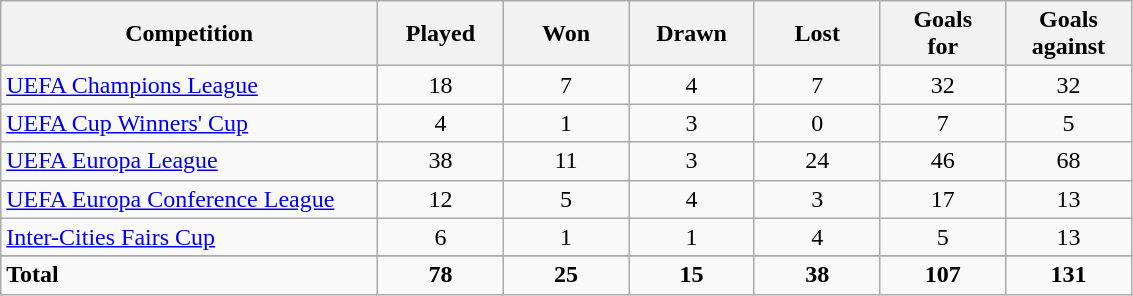<table class="sortable wikitable">
<tr>
<th width=30%>Competition</th>
<th width=10%>Played</th>
<th width=10%>Won</th>
<th width=10%>Drawn</th>
<th width=10%>Lost</th>
<th width=10%>Goals<br>for</th>
<th width=10%>Goals<br>against</th>
</tr>
<tr>
<td><a href='#'>UEFA Champions League</a></td>
<td align=center>18</td>
<td align=center>7</td>
<td align=center>4</td>
<td align=center>7</td>
<td align=center>32</td>
<td align=center>32</td>
</tr>
<tr>
<td><a href='#'>UEFA Cup Winners' Cup</a></td>
<td align=center>4</td>
<td align=center>1</td>
<td align=center>3</td>
<td align=center>0</td>
<td align=center>7</td>
<td align=center>5</td>
</tr>
<tr>
<td><a href='#'>UEFA Europa League</a></td>
<td align=center>38</td>
<td align=center>11</td>
<td align=center>3</td>
<td align=center>24</td>
<td align=center>46</td>
<td align=center>68</td>
</tr>
<tr>
<td><a href='#'>UEFA Europa Conference League</a></td>
<td align=center>12</td>
<td align=center>5</td>
<td align=center>4</td>
<td align=center>3</td>
<td align=center>17</td>
<td align=center>13</td>
</tr>
<tr>
<td><a href='#'>Inter-Cities Fairs Cup</a></td>
<td align=center>6</td>
<td align=center>1</td>
<td align=center>1</td>
<td align=center>4</td>
<td align=center>5</td>
<td align=center>13</td>
</tr>
<tr>
</tr>
<tr class="sortbottom">
<td><strong>Total</strong></td>
<td align=center><strong>78</strong></td>
<td align=center><strong>25</strong></td>
<td align=center><strong>15</strong></td>
<td align=center><strong>38</strong></td>
<td align=center><strong>107</strong></td>
<td align=center><strong>131</strong></td>
</tr>
</table>
